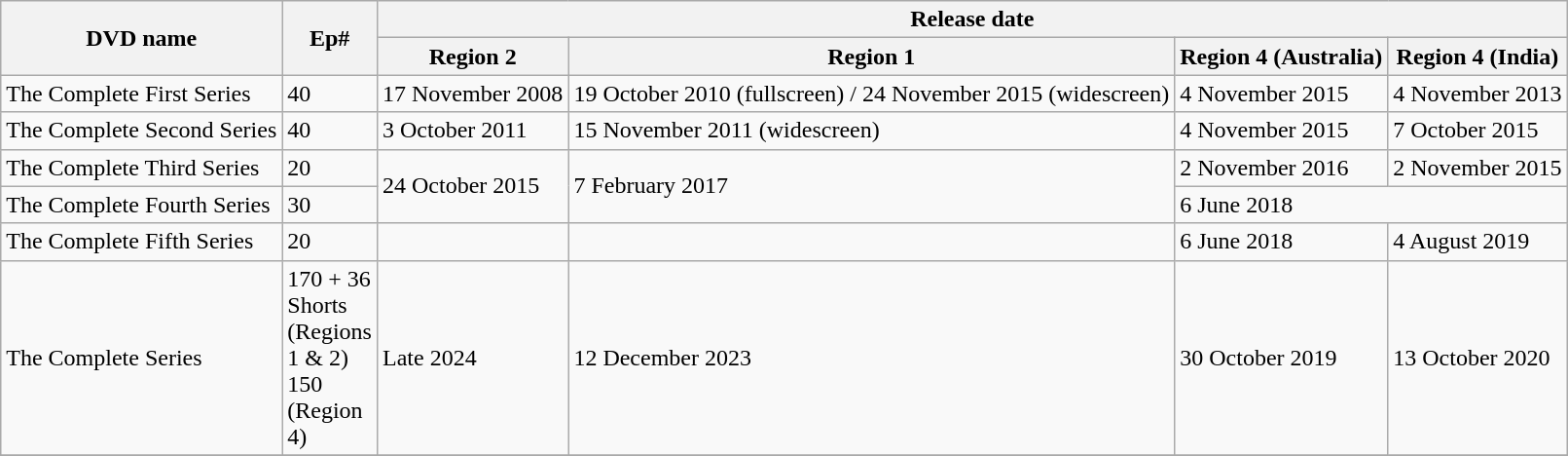<table class="wikitable">
<tr>
<th rowspan="2">DVD name</th>
<th rowspan="2" width="20">Ep#</th>
<th colspan="4">Release date</th>
</tr>
<tr>
<th>Region 2</th>
<th>Region 1</th>
<th>Region 4 (Australia)</th>
<th>Region 4 (India)</th>
</tr>
<tr>
<td>The Complete First Series</td>
<td>40</td>
<td>17 November 2008</td>
<td>19 October 2010 (fullscreen) / 24 November 2015 (widescreen)</td>
<td>4 November 2015</td>
<td>4 November 2013</td>
</tr>
<tr>
<td>The Complete Second Series</td>
<td>40</td>
<td>3 October 2011</td>
<td>15 November 2011 (widescreen)</td>
<td>4 November 2015</td>
<td>7 October 2015</td>
</tr>
<tr>
<td>The Complete Third Series</td>
<td>20</td>
<td rowspan="2">24 October 2015</td>
<td rowspan="2">7 February 2017</td>
<td>2 November 2016</td>
<td>2 November 2015</td>
</tr>
<tr>
<td>The Complete Fourth Series</td>
<td>30</td>
<td colspan="2">6 June 2018</td>
</tr>
<tr>
<td>The Complete Fifth Series</td>
<td>20</td>
<td></td>
<td></td>
<td>6 June 2018</td>
<td>4  August 2019</td>
</tr>
<tr>
<td>The Complete Series</td>
<td>170 + 36 Shorts (Regions 1 & 2)<br>150 (Region 4)</td>
<td>Late 2024</td>
<td>12 December 2023</td>
<td>30 October 2019</td>
<td>13 October 2020</td>
</tr>
<tr>
</tr>
</table>
